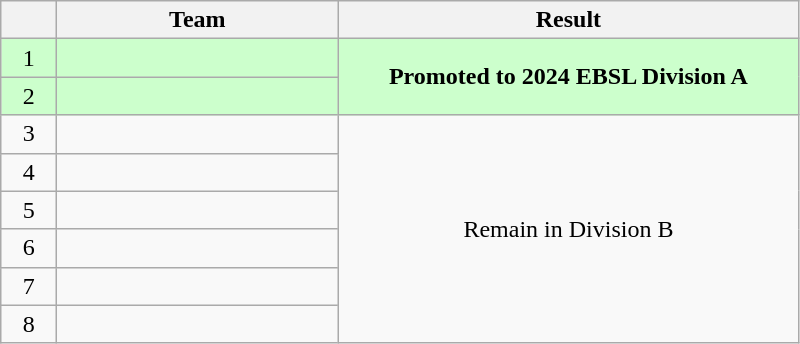<table class="wikitable" style="text-align: center; font-size: 100%;">
<tr>
<th width="30"></th>
<th width="180">Team</th>
<th width="300">Result</th>
</tr>
<tr style="background-color: #ccffcc;">
<td>1</td>
<td align=left></td>
<td rowspan=2><strong>Promoted to 2024 EBSL Division A</strong></td>
</tr>
<tr style="background-color: #ccffcc;">
<td>2</td>
<td align=left></td>
</tr>
<tr>
<td>3</td>
<td align=left></td>
<td rowspan=6>Remain in Division B</td>
</tr>
<tr>
<td>4</td>
<td align=left></td>
</tr>
<tr>
<td>5</td>
<td align=left></td>
</tr>
<tr>
<td>6</td>
<td align=left></td>
</tr>
<tr>
<td>7</td>
<td align=left></td>
</tr>
<tr>
<td>8</td>
<td align=left></td>
</tr>
</table>
